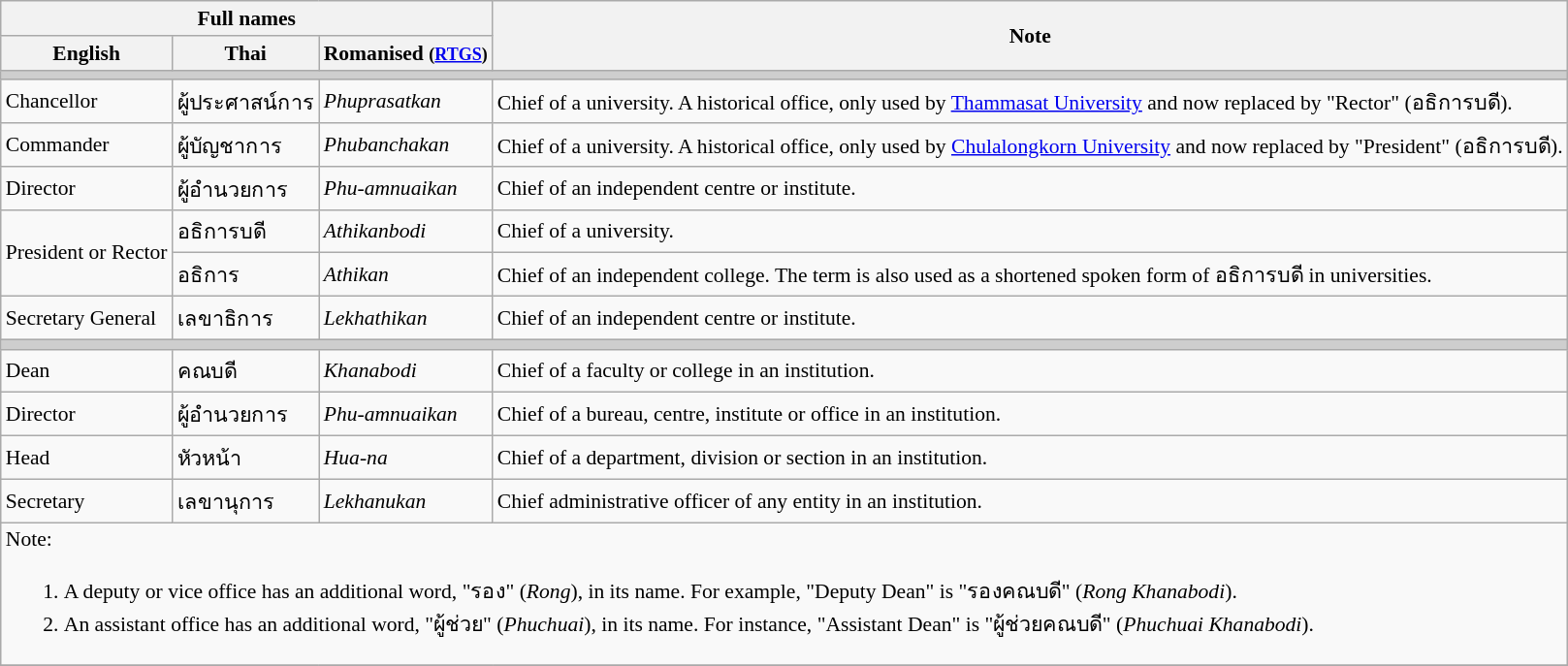<table class="wikitable" style="text-align:left; font-size:90%;">
<tr>
<th colspan=3>Full names</th>
<th rowspan=2>Note</th>
</tr>
<tr>
<th>English</th>
<th>Thai</th>
<th>Romanised <small>(<a href='#'>RTGS</a>)</small></th>
</tr>
<tr>
<td align = "center" colspan="30" bgcolor="#cecece"></td>
</tr>
<tr>
<td>Chancellor</td>
<td>ผู้ประศาสน์การ</td>
<td><em>Phuprasatkan</em></td>
<td>Chief of a university. A historical office, only used by <a href='#'>Thammasat University</a> and now replaced by "Rector" (อธิการบดี).</td>
</tr>
<tr>
<td>Commander</td>
<td>ผู้บัญชาการ</td>
<td><em>Phubanchakan</em></td>
<td>Chief of a university. A historical office, only used by <a href='#'>Chulalongkorn University</a> and now replaced by "President" (อธิการบดี).</td>
</tr>
<tr>
<td>Director</td>
<td>ผู้อำนวยการ</td>
<td><em>Phu-amnuaikan</em></td>
<td>Chief of an independent centre or institute.</td>
</tr>
<tr>
<td rowspan = "2">President or Rector</td>
<td>อธิการบดี</td>
<td><em>Athikanbodi</em></td>
<td>Chief of a university.</td>
</tr>
<tr>
<td>อธิการ</td>
<td><em>Athikan</em></td>
<td>Chief of an independent college. The term is also used as a shortened spoken form of อธิการบดี in universities.</td>
</tr>
<tr>
<td>Secretary General</td>
<td>เลขาธิการ</td>
<td><em>Lekhathikan</em></td>
<td>Chief of an independent centre or institute.</td>
</tr>
<tr>
<td align = "center" colspan="30" bgcolor="#cecece"></td>
</tr>
<tr>
<td>Dean</td>
<td>คณบดี</td>
<td><em>Khanabodi</em></td>
<td>Chief of a faculty or college in an institution.</td>
</tr>
<tr>
<td>Director</td>
<td>ผู้อำนวยการ</td>
<td><em>Phu-amnuaikan</em></td>
<td>Chief of a bureau, centre, institute or office in an institution.</td>
</tr>
<tr>
<td>Head</td>
<td>หัวหน้า</td>
<td><em>Hua-na</em></td>
<td>Chief of a department, division or section in an institution.</td>
</tr>
<tr>
<td>Secretary</td>
<td>เลขานุการ</td>
<td><em>Lekhanukan</em></td>
<td>Chief administrative officer of any entity in an institution.</td>
</tr>
<tr>
<td align = "left" colspan="30">Note:<br><ol><li>A deputy or vice office has an additional word, "รอง" (<em>Rong</em>), in its name. For example, "Deputy Dean" is "รองคณบดี" (<em>Rong Khanabodi</em>).</li><li>An assistant office has an additional word, "ผู้ช่วย" (<em>Phuchuai</em>), in its name. For instance, "Assistant Dean" is "ผู้ช่วยคณบดี" (<em>Phuchuai Khanabodi</em>).</li></ol></td>
</tr>
<tr>
</tr>
</table>
